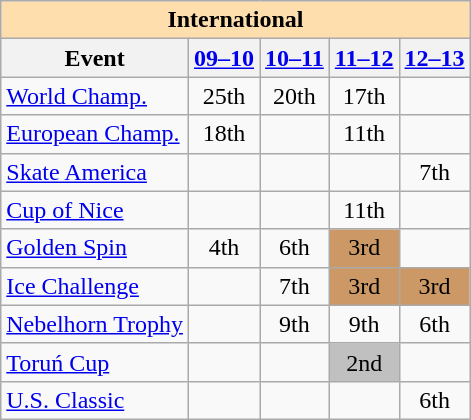<table class="wikitable" style="text-align:center">
<tr>
<th style="background-color: #ffdead; " colspan=5 align=center>International</th>
</tr>
<tr>
<th>Event</th>
<th><a href='#'>09–10</a></th>
<th><a href='#'>10–11</a></th>
<th><a href='#'>11–12</a></th>
<th><a href='#'>12–13</a></th>
</tr>
<tr>
<td align=left><a href='#'>World Champ.</a></td>
<td>25th</td>
<td>20th</td>
<td>17th</td>
<td></td>
</tr>
<tr>
<td align=left><a href='#'>European Champ.</a></td>
<td>18th</td>
<td></td>
<td>11th</td>
<td></td>
</tr>
<tr>
<td align=left> <a href='#'>Skate America</a></td>
<td></td>
<td></td>
<td></td>
<td>7th</td>
</tr>
<tr>
<td align=left><a href='#'>Cup of Nice</a></td>
<td></td>
<td></td>
<td>11th</td>
<td></td>
</tr>
<tr>
<td align=left><a href='#'>Golden Spin</a></td>
<td>4th</td>
<td>6th</td>
<td bgcolor=cc9966>3rd</td>
<td></td>
</tr>
<tr>
<td align=left><a href='#'>Ice Challenge</a></td>
<td></td>
<td>7th</td>
<td bgcolor=cc9966>3rd</td>
<td bgcolor=cc9966>3rd</td>
</tr>
<tr>
<td align=left><a href='#'>Nebelhorn Trophy</a></td>
<td></td>
<td>9th</td>
<td>9th</td>
<td>6th</td>
</tr>
<tr>
<td align=left><a href='#'>Toruń Cup</a></td>
<td></td>
<td></td>
<td bgcolor=silver>2nd</td>
<td></td>
</tr>
<tr>
<td align=left><a href='#'>U.S. Classic</a></td>
<td></td>
<td></td>
<td></td>
<td>6th</td>
</tr>
</table>
